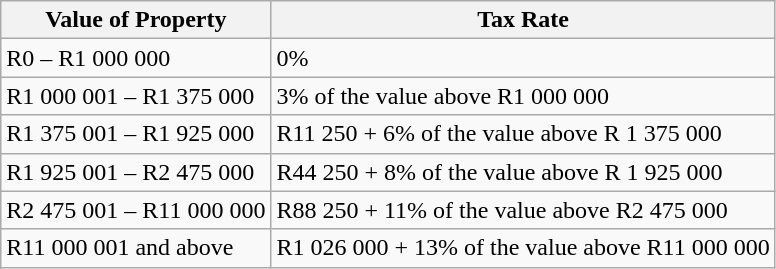<table class="wikitable">
<tr>
<th>Value of Property</th>
<th>Tax Rate</th>
</tr>
<tr>
<td>R0 – R1 000 000</td>
<td>0%</td>
</tr>
<tr>
<td>R1 000 001 – R1 375 000</td>
<td>3% of the value above R1 000 000</td>
</tr>
<tr>
<td>R1 375 001 – R1 925 000</td>
<td>R11 250 + 6% of the value above R 1 375 000</td>
</tr>
<tr>
<td>R1 925 001 – R2 475 000</td>
<td>R44 250 + 8% of the value above R 1 925 000</td>
</tr>
<tr>
<td>R2 475 001 – R11 000 000</td>
<td>R88 250 + 11% of the value above R2 475 000</td>
</tr>
<tr>
<td>R11 000 001 and above</td>
<td>R1 026 000 + 13% of the value above R11 000 000</td>
</tr>
</table>
